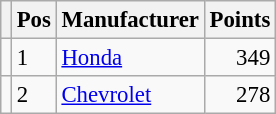<table class="wikitable" style="font-size: 95%;">
<tr>
<th></th>
<th>Pos</th>
<th>Manufacturer</th>
<th>Points</th>
</tr>
<tr>
<td align="left"></td>
<td>1</td>
<td> <a href='#'>Honda</a></td>
<td align="right">349</td>
</tr>
<tr>
<td align="left"></td>
<td>2</td>
<td> <a href='#'>Chevrolet</a></td>
<td align="right">278</td>
</tr>
</table>
